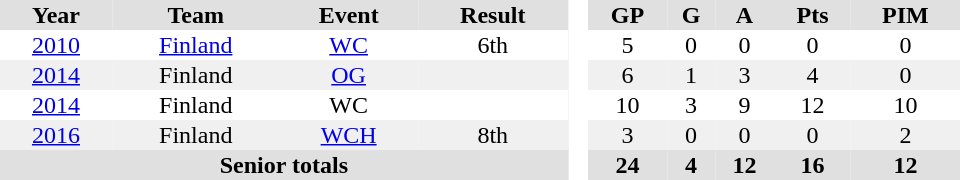<table border="0" cellpadding="1" cellspacing="0" style="text-align:center; width:40em">
<tr ALIGN="center" bgcolor="#e0e0e0">
<th>Year</th>
<th>Team</th>
<th>Event</th>
<th>Result</th>
<th rowspan="99" bgcolor="#ffffff"> </th>
<th>GP</th>
<th>G</th>
<th>A</th>
<th>Pts</th>
<th>PIM</th>
</tr>
<tr>
<td><a href='#'>2010</a></td>
<td><a href='#'>Finland</a></td>
<td><a href='#'>WC</a></td>
<td>6th</td>
<td>5</td>
<td>0</td>
<td>0</td>
<td>0</td>
<td>0</td>
</tr>
<tr bgcolor="#f0f0f0">
<td><a href='#'>2014</a></td>
<td>Finland</td>
<td><a href='#'>OG</a></td>
<td></td>
<td>6</td>
<td>1</td>
<td>3</td>
<td>4</td>
<td>0</td>
</tr>
<tr>
<td><a href='#'>2014</a></td>
<td>Finland</td>
<td>WC</td>
<td></td>
<td>10</td>
<td>3</td>
<td>9</td>
<td>12</td>
<td>10</td>
</tr>
<tr bgcolor="#f0f0f0">
<td><a href='#'>2016</a></td>
<td>Finland</td>
<td><a href='#'>WCH</a></td>
<td>8th</td>
<td>3</td>
<td>0</td>
<td>0</td>
<td>0</td>
<td>2</td>
</tr>
<tr bgcolor="#e0e0e0">
<th colspan="4">Senior totals</th>
<th>24</th>
<th>4</th>
<th>12</th>
<th>16</th>
<th>12</th>
</tr>
</table>
